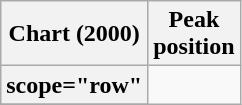<table class="wikitable sortable plainrowheaders">
<tr>
<th scope="col">Chart (2000)</th>
<th scope="col">Peak<br>position</th>
</tr>
<tr>
<th>scope="row"</th>
</tr>
<tr>
</tr>
</table>
